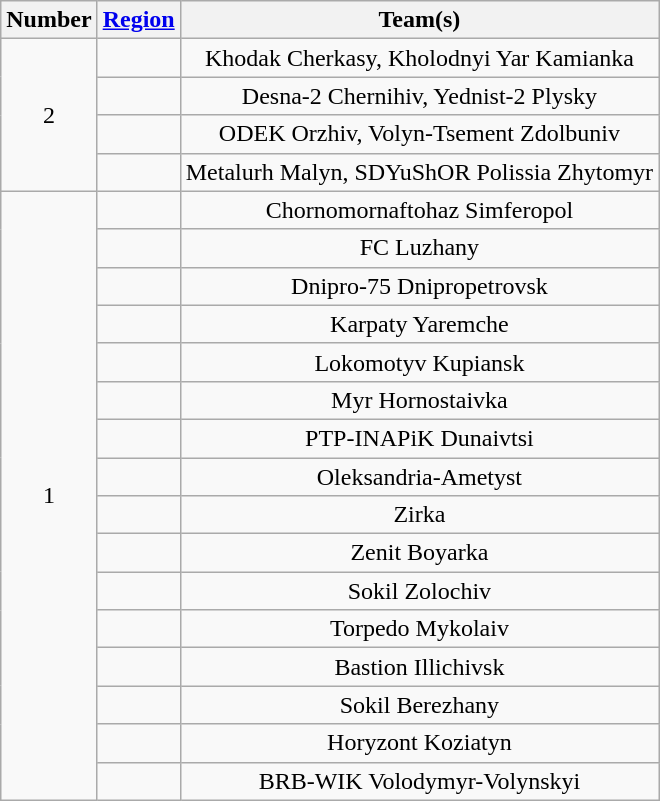<table class="wikitable" style="text-align:center">
<tr>
<th>Number</th>
<th><a href='#'>Region</a></th>
<th>Team(s)</th>
</tr>
<tr>
<td rowspan="4">2</td>
<td align="left"></td>
<td>Khodak Cherkasy, Kholodnyi Yar Kamianka</td>
</tr>
<tr>
<td align="left"></td>
<td>Desna-2 Chernihiv, Yednist-2 Plysky</td>
</tr>
<tr>
<td align="left"></td>
<td>ODEK Orzhiv, Volyn-Tsement Zdolbuniv</td>
</tr>
<tr>
<td align="left"></td>
<td>Metalurh Malyn, SDYuShOR Polissia Zhytomyr</td>
</tr>
<tr>
<td rowspan="16">1</td>
<td align="left"></td>
<td>Chornomornaftohaz Simferopol</td>
</tr>
<tr>
<td align="left"></td>
<td>FC Luzhany</td>
</tr>
<tr>
<td align="left"></td>
<td>Dnipro-75 Dnipropetrovsk</td>
</tr>
<tr>
<td align="left"></td>
<td>Karpaty Yaremche</td>
</tr>
<tr>
<td align="left"></td>
<td>Lokomotyv Kupiansk</td>
</tr>
<tr>
<td align="left"></td>
<td>Myr Hornostaivka</td>
</tr>
<tr>
<td align="left"></td>
<td>PTP-INAPiK Dunaivtsi</td>
</tr>
<tr>
<td align="left"></td>
<td>Oleksandria-Ametyst</td>
</tr>
<tr>
<td align="left"></td>
<td>Zirka</td>
</tr>
<tr>
<td align="left"></td>
<td>Zenit Boyarka</td>
</tr>
<tr>
<td align="left"></td>
<td>Sokil Zolochiv</td>
</tr>
<tr>
<td align="left"></td>
<td>Torpedo Mykolaiv</td>
</tr>
<tr>
<td align="left"></td>
<td>Bastion Illichivsk</td>
</tr>
<tr>
<td align="left"></td>
<td>Sokil Berezhany</td>
</tr>
<tr>
<td align="left"></td>
<td>Horyzont Koziatyn</td>
</tr>
<tr>
<td align="left"></td>
<td>BRB-WIK Volodymyr-Volynskyi</td>
</tr>
</table>
